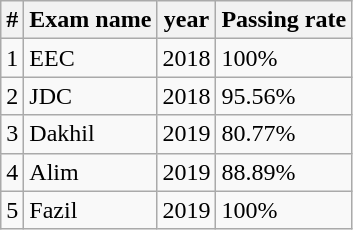<table class="wikitable sortable">
<tr>
<th>#</th>
<th>Exam name</th>
<th>year</th>
<th>Passing rate</th>
</tr>
<tr>
<td>1</td>
<td>EEC</td>
<td>2018</td>
<td>100%</td>
</tr>
<tr>
<td>2</td>
<td>JDC</td>
<td>2018</td>
<td>95.56%</td>
</tr>
<tr>
<td>3</td>
<td>Dakhil</td>
<td>2019</td>
<td>80.77%</td>
</tr>
<tr>
<td>4</td>
<td>Alim</td>
<td>2019</td>
<td>88.89%</td>
</tr>
<tr>
<td>5</td>
<td>Fazil</td>
<td>2019</td>
<td>100%</td>
</tr>
</table>
